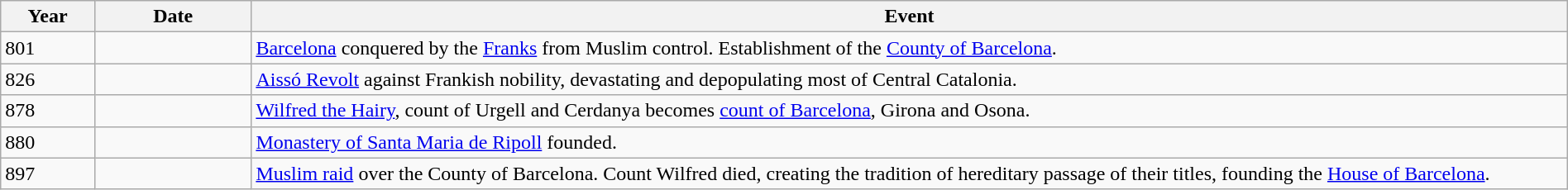<table class="wikitable" width="100%">
<tr>
<th style="width:6%">Year</th>
<th style="width:10%">Date</th>
<th>Event</th>
</tr>
<tr>
<td>801</td>
<td></td>
<td><a href='#'>Barcelona</a> conquered by the <a href='#'>Franks</a> from Muslim control. Establishment of the <a href='#'>County of Barcelona</a>.</td>
</tr>
<tr>
<td>826</td>
<td></td>
<td><a href='#'>Aissó Revolt</a> against Frankish nobility, devastating and depopulating most of Central Catalonia.</td>
</tr>
<tr>
<td>878</td>
<td></td>
<td><a href='#'>Wilfred the Hairy</a>, count of Urgell and Cerdanya becomes <a href='#'>count of Barcelona</a>, Girona and Osona.</td>
</tr>
<tr>
<td>880</td>
<td></td>
<td><a href='#'>Monastery of Santa Maria de Ripoll</a> founded.</td>
</tr>
<tr>
<td>897</td>
<td></td>
<td><a href='#'>Muslim raid</a> over the County of Barcelona. Count Wilfred died, creating the tradition of hereditary passage of their titles, founding the <a href='#'>House of Barcelona</a>.</td>
</tr>
</table>
